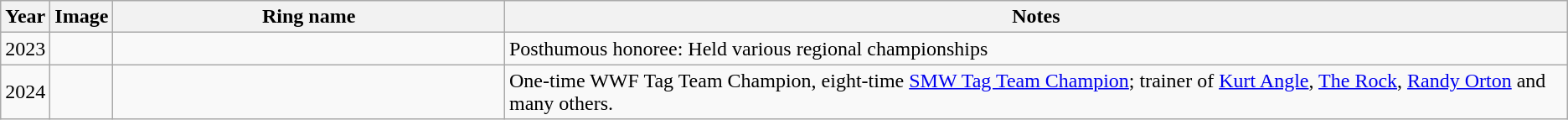<table class="wikitable sortable">
<tr>
<th style="width:1%;"><strong>Year</strong></th>
<th width="1%"><strong>Image</strong></th>
<th style="width:25%;"><strong>Ring name</strong><br></th>
<th class="unsortable"><strong>Notes</strong></th>
</tr>
<tr>
<td>2023</td>
<td></td>
<td><br></td>
<td>Posthumous honoree: Held various regional championships</td>
</tr>
<tr>
<td>2024</td>
<td></td>
<td></td>
<td>One-time WWF Tag Team Champion, eight-time <a href='#'>SMW Tag Team Champion</a>; trainer of <a href='#'>Kurt Angle</a>, <a href='#'>The Rock</a>, <a href='#'>Randy Orton</a> and many others.</td>
</tr>
</table>
